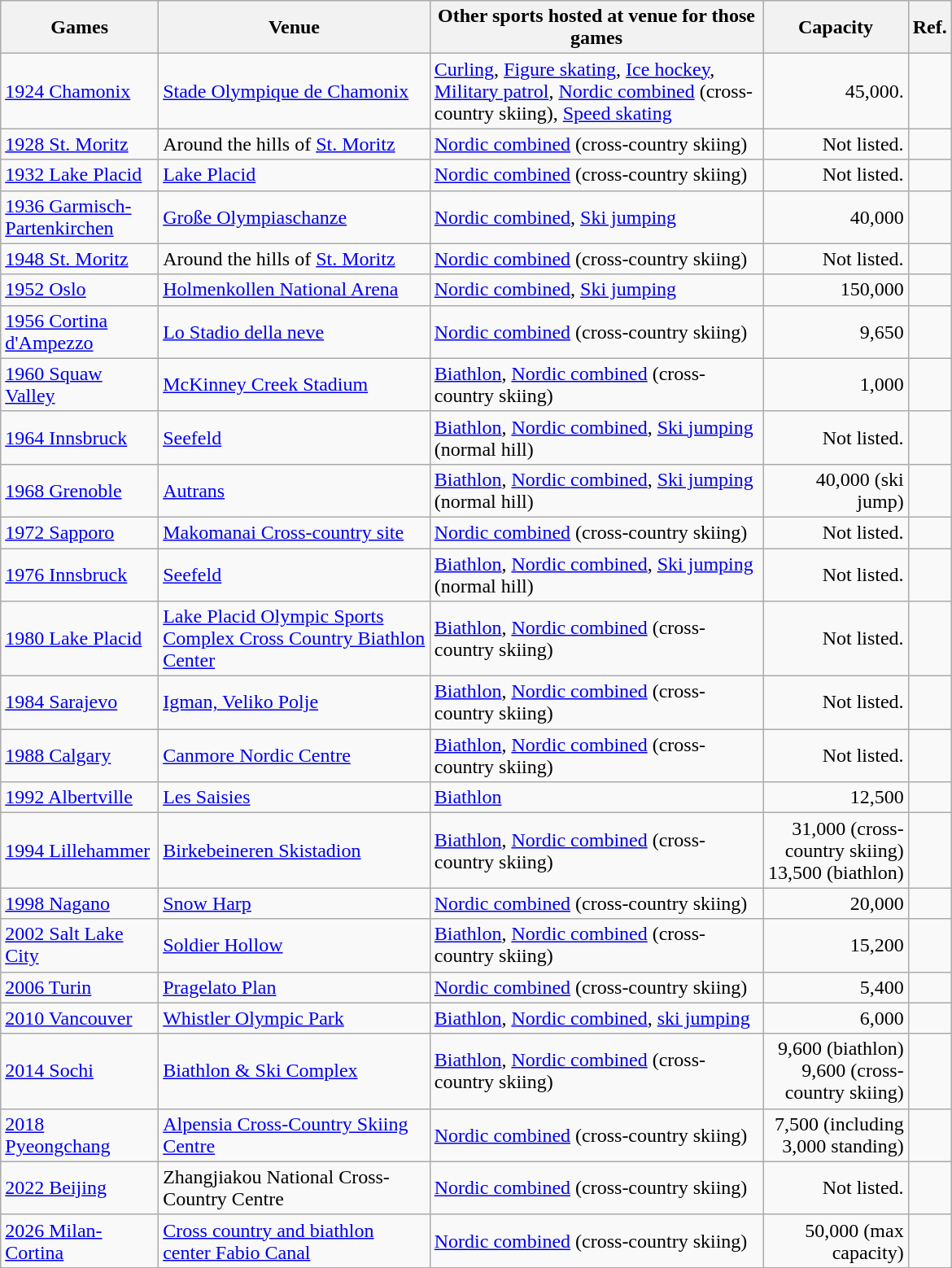<table class="wikitable sortable" width=780px>
<tr>
<th>Games</th>
<th>Venue</th>
<th>Other sports hosted at venue for those games</th>
<th>Capacity</th>
<th>Ref.</th>
</tr>
<tr>
<td><a href='#'>1924 Chamonix</a></td>
<td><a href='#'>Stade Olympique de Chamonix</a></td>
<td><a href='#'>Curling</a>, <a href='#'>Figure skating</a>, <a href='#'>Ice hockey</a>, <a href='#'>Military patrol</a>, <a href='#'>Nordic combined</a> (cross-country skiing), <a href='#'>Speed skating</a></td>
<td align="right">45,000.</td>
<td align=center></td>
</tr>
<tr>
<td><a href='#'>1928 St. Moritz</a></td>
<td>Around the hills of <a href='#'>St. Moritz</a></td>
<td><a href='#'>Nordic combined</a> (cross-country skiing)</td>
<td align="right">Not listed.</td>
<td align=center></td>
</tr>
<tr>
<td><a href='#'>1932 Lake Placid</a></td>
<td><a href='#'>Lake Placid</a></td>
<td><a href='#'>Nordic combined</a> (cross-country skiing)</td>
<td align="right">Not listed.</td>
<td align=center></td>
</tr>
<tr>
<td><a href='#'>1936 Garmisch-Partenkirchen</a></td>
<td><a href='#'>Große Olympiaschanze</a></td>
<td><a href='#'>Nordic combined</a>, <a href='#'>Ski jumping</a></td>
<td align="right">40,000</td>
<td align=center></td>
</tr>
<tr>
<td><a href='#'>1948 St. Moritz</a></td>
<td>Around the hills of <a href='#'>St. Moritz</a></td>
<td><a href='#'>Nordic combined</a> (cross-country skiing)</td>
<td align="right">Not listed.</td>
<td align=center></td>
</tr>
<tr>
<td><a href='#'>1952 Oslo</a></td>
<td><a href='#'>Holmenkollen National Arena</a></td>
<td><a href='#'>Nordic combined</a>, <a href='#'>Ski jumping</a></td>
<td align="right">150,000</td>
<td align=center></td>
</tr>
<tr>
<td><a href='#'>1956 Cortina d'Ampezzo</a></td>
<td><a href='#'>Lo Stadio della neve</a></td>
<td><a href='#'>Nordic combined</a> (cross-country skiing)</td>
<td align="right">9,650</td>
<td align=center></td>
</tr>
<tr>
<td><a href='#'>1960 Squaw Valley</a></td>
<td><a href='#'>McKinney Creek Stadium</a></td>
<td><a href='#'>Biathlon</a>, <a href='#'>Nordic combined</a> (cross-country skiing)</td>
<td align="right">1,000</td>
<td align=center></td>
</tr>
<tr>
<td><a href='#'>1964 Innsbruck</a></td>
<td><a href='#'>Seefeld</a></td>
<td><a href='#'>Biathlon</a>, <a href='#'>Nordic combined</a>, <a href='#'>Ski jumping</a> (normal hill)</td>
<td align="right">Not listed.</td>
<td align=center></td>
</tr>
<tr>
<td><a href='#'>1968 Grenoble</a></td>
<td><a href='#'>Autrans</a></td>
<td><a href='#'>Biathlon</a>, <a href='#'>Nordic combined</a>, <a href='#'>Ski jumping</a> (normal hill)</td>
<td align="right">40,000 (ski jump)</td>
<td align=center></td>
</tr>
<tr>
<td><a href='#'>1972 Sapporo</a></td>
<td><a href='#'>Makomanai Cross-country site</a></td>
<td><a href='#'>Nordic combined</a> (cross-country skiing)</td>
<td align="right">Not listed.</td>
<td align=center></td>
</tr>
<tr>
<td><a href='#'>1976 Innsbruck</a></td>
<td><a href='#'>Seefeld</a></td>
<td><a href='#'>Biathlon</a>, <a href='#'>Nordic combined</a>, <a href='#'>Ski jumping</a> (normal hill)</td>
<td align="right">Not listed.</td>
<td align=center></td>
</tr>
<tr>
<td><a href='#'>1980 Lake Placid</a></td>
<td><a href='#'>Lake Placid Olympic Sports Complex Cross Country Biathlon Center</a></td>
<td><a href='#'>Biathlon</a>, <a href='#'>Nordic combined</a> (cross-country skiing)</td>
<td align="right">Not listed.</td>
<td align=center></td>
</tr>
<tr>
<td><a href='#'>1984 Sarajevo</a></td>
<td><a href='#'>Igman, Veliko Polje</a></td>
<td><a href='#'>Biathlon</a>, <a href='#'>Nordic combined</a> (cross-country skiing)</td>
<td align="right">Not listed.</td>
<td align=center></td>
</tr>
<tr>
<td><a href='#'>1988 Calgary</a></td>
<td><a href='#'>Canmore Nordic Centre</a></td>
<td><a href='#'>Biathlon</a>, <a href='#'>Nordic combined</a> (cross-country skiing)</td>
<td align="right">Not listed.</td>
<td align=center></td>
</tr>
<tr>
<td><a href='#'>1992 Albertville</a></td>
<td><a href='#'>Les Saisies</a></td>
<td><a href='#'>Biathlon</a></td>
<td align="right">12,500</td>
<td align=center></td>
</tr>
<tr>
<td><a href='#'>1994 Lillehammer</a></td>
<td><a href='#'>Birkebeineren Skistadion</a></td>
<td><a href='#'>Biathlon</a>, <a href='#'>Nordic combined</a> (cross-country skiing)</td>
<td align="right">31,000 (cross-country skiing)<br>13,500 (biathlon)</td>
<td align=center></td>
</tr>
<tr>
<td><a href='#'>1998 Nagano</a></td>
<td><a href='#'>Snow Harp</a></td>
<td><a href='#'>Nordic combined</a> (cross-country skiing)</td>
<td align="right">20,000</td>
<td align=center></td>
</tr>
<tr>
<td><a href='#'>2002 Salt Lake City</a></td>
<td><a href='#'>Soldier Hollow</a></td>
<td><a href='#'>Biathlon</a>, <a href='#'>Nordic combined</a> (cross-country skiing)</td>
<td align="right">15,200</td>
<td align=center></td>
</tr>
<tr>
<td><a href='#'>2006 Turin</a></td>
<td><a href='#'>Pragelato Plan</a></td>
<td><a href='#'>Nordic combined</a> (cross-country skiing)</td>
<td align="right">5,400</td>
<td align=center></td>
</tr>
<tr>
<td><a href='#'>2010 Vancouver</a></td>
<td><a href='#'>Whistler Olympic Park</a></td>
<td><a href='#'>Biathlon</a>, <a href='#'>Nordic combined</a>, <a href='#'>ski jumping</a></td>
<td align="right">6,000</td>
<td align=center></td>
</tr>
<tr>
<td><a href='#'>2014 Sochi</a></td>
<td><a href='#'>Biathlon & Ski Complex</a></td>
<td><a href='#'>Biathlon</a>, <a href='#'>Nordic combined</a> (cross-country skiing)</td>
<td align="right">9,600 (biathlon)<br>9,600 (cross-country skiing)</td>
<td align=center></td>
</tr>
<tr>
<td><a href='#'>2018 Pyeongchang</a></td>
<td><a href='#'>Alpensia Cross-Country Skiing Centre</a></td>
<td><a href='#'>Nordic combined</a> (cross-country skiing)</td>
<td align="right">7,500 (including 3,000 standing)</td>
<td align=center></td>
</tr>
<tr>
<td><a href='#'>2022 Beijing</a></td>
<td>Zhangjiakou National Cross-Country Centre</td>
<td><a href='#'>Nordic combined</a> (cross-country skiing)</td>
<td align="right">Not listed.</td>
<td align=center></td>
</tr>
<tr>
<td><a href='#'>2026 Milan-Cortina</a></td>
<td><a href='#'>Cross country and biathlon center Fabio Canal</a></td>
<td><a href='#'>Nordic combined</a> (cross-country skiing)</td>
<td align="right">50,000 (max capacity)</td>
<td align=center></td>
</tr>
</table>
